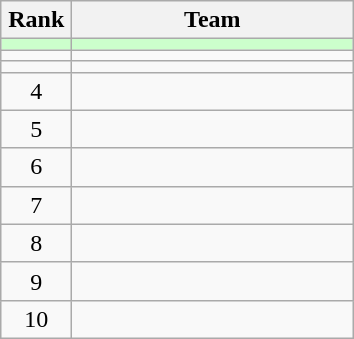<table class="wikitable" style="text-align: center;">
<tr>
<th width=40>Rank</th>
<th width=180>Team</th>
</tr>
<tr bgcolor=ccffcc>
<td></td>
<td align=left></td>
</tr>
<tr>
<td></td>
<td align=left></td>
</tr>
<tr>
<td></td>
<td align=left></td>
</tr>
<tr>
<td>4</td>
<td align=left></td>
</tr>
<tr>
<td>5</td>
<td align=left></td>
</tr>
<tr>
<td>6</td>
<td align=left></td>
</tr>
<tr>
<td>7</td>
<td align=left></td>
</tr>
<tr>
<td>8</td>
<td align=left></td>
</tr>
<tr>
<td>9</td>
<td align=left></td>
</tr>
<tr>
<td>10</td>
<td align=left></td>
</tr>
</table>
